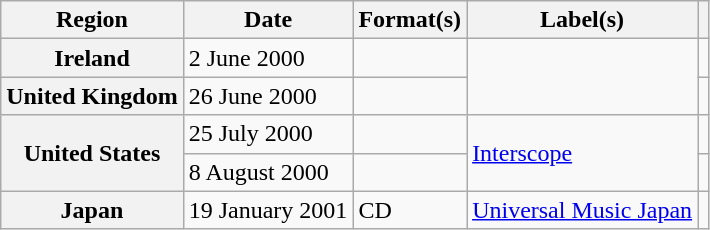<table class="wikitable plainrowheaders">
<tr>
<th scope="col">Region</th>
<th scope="col">Date</th>
<th scope="col">Format(s)</th>
<th scope="col">Label(s)</th>
<th scope="col"></th>
</tr>
<tr>
<th scope="row">Ireland</th>
<td>2 June 2000</td>
<td></td>
<td rowspan="2"></td>
<td></td>
</tr>
<tr>
<th scope="row">United Kingdom</th>
<td>26 June 2000</td>
<td></td>
<td></td>
</tr>
<tr>
<th rowspan="2" scope="row">United States</th>
<td>25 July 2000</td>
<td></td>
<td rowspan="2"><a href='#'>Interscope</a></td>
<td></td>
</tr>
<tr>
<td>8 August 2000</td>
<td></td>
<td></td>
</tr>
<tr>
<th scope="row">Japan</th>
<td>19 January 2001</td>
<td>CD</td>
<td><a href='#'>Universal Music Japan</a></td>
<td></td>
</tr>
</table>
